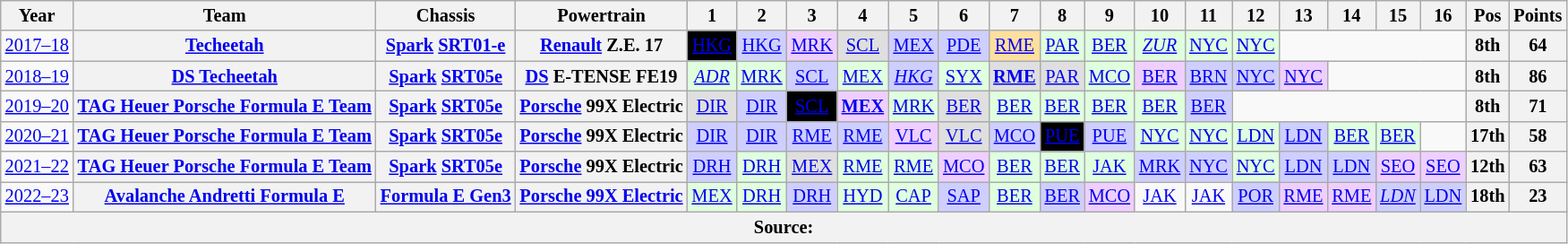<table class="wikitable" style="text-align:center; font-size:85%">
<tr>
<th>Year</th>
<th>Team</th>
<th>Chassis</th>
<th>Powertrain</th>
<th>1</th>
<th>2</th>
<th>3</th>
<th>4</th>
<th>5</th>
<th>6</th>
<th>7</th>
<th>8</th>
<th>9</th>
<th>10</th>
<th>11</th>
<th>12</th>
<th>13</th>
<th>14</th>
<th>15</th>
<th>16</th>
<th>Pos</th>
<th>Points</th>
</tr>
<tr>
<td nowrap><a href='#'>2017–18</a></td>
<th nowrap><a href='#'>Techeetah</a></th>
<th nowrap><a href='#'>Spark</a> <a href='#'>SRT01-e</a></th>
<th nowrap><a href='#'>Renault</a> Z.E. 17</th>
<td style="background:#000000; color:white"><a href='#'><span>HKG</span></a><br></td>
<td style="background:#CFCFFF;"><a href='#'>HKG</a><br></td>
<td style="background:#EFCFFF;"><a href='#'>MRK</a><br></td>
<td style="background:#DFDFDF;"><a href='#'>SCL</a><br></td>
<td style="background:#CFCFFF;"><a href='#'>MEX</a><br></td>
<td style="background:#CFCFFF;"><a href='#'>PDE</a><br></td>
<td style="background:#FFDF9F;"><a href='#'>RME</a><br></td>
<td style="background:#DFFFDF;"><a href='#'>PAR</a><br></td>
<td style="background:#DFFFDF;"><a href='#'>BER</a><br></td>
<td style="background:#DFFFDF;"><em><a href='#'>ZUR</a></em><br></td>
<td style="background:#DFFFDF;"><a href='#'>NYC</a><br></td>
<td style="background:#DFFFDF;"><a href='#'>NYC</a><br></td>
<td colspan=4></td>
<th>8th</th>
<th>64</th>
</tr>
<tr>
<td nowrap><a href='#'>2018–19</a></td>
<th nowrap><a href='#'>DS Techeetah</a></th>
<th nowrap><a href='#'>Spark</a> <a href='#'>SRT05e</a></th>
<th nowrap><a href='#'>DS</a> E-TENSE FE19</th>
<td style="background:#DFFFDF;"><em><a href='#'>ADR</a></em><br></td>
<td style="background:#DFFFDF;"><a href='#'>MRK</a><br></td>
<td style="background:#CFCFFF;"><a href='#'>SCL</a><br></td>
<td style="background:#DFFFDF;"><a href='#'>MEX</a><br></td>
<td style="background:#CFCFFF;"><em><a href='#'>HKG</a></em><br></td>
<td style="background:#DFFFDF;"><a href='#'>SYX</a><br></td>
<td style="background:#DFDFDF;"><strong><a href='#'>RME</a></strong><br></td>
<td style="background:#DFDFDF;"><a href='#'>PAR</a><br></td>
<td style="background:#DFFFDF;"><a href='#'>MCO</a><br></td>
<td style="background:#EFCFFF;"><a href='#'>BER</a><br></td>
<td style="background:#CFCFFF;"><a href='#'>BRN</a><br></td>
<td style="background:#CFCFFF;"><a href='#'>NYC</a><br></td>
<td style="background:#EFCFFF;"><a href='#'>NYC</a><br></td>
<td colspan=3></td>
<th>8th</th>
<th>86</th>
</tr>
<tr>
<td nowrap><a href='#'>2019–20</a></td>
<th nowrap><a href='#'>TAG Heuer Porsche Formula E Team</a></th>
<th nowrap><a href='#'>Spark</a> <a href='#'>SRT05e</a></th>
<th nowrap><a href='#'>Porsche</a> 99X Electric</th>
<td style="background:#DFDFDF;"><a href='#'>DIR</a><br></td>
<td style="background:#CFCFFF;"><a href='#'>DIR</a><br></td>
<td style="background:#000000; color:white"><a href='#'><span>SCL</span></a><br></td>
<td style="background:#EFCFFF;"><strong><a href='#'>MEX</a></strong><br></td>
<td style="background:#DFFFDF;"><a href='#'>MRK</a><br></td>
<td style="background:#DFDFDF;"><a href='#'>BER</a><br></td>
<td style="background:#DFFFDF;"><a href='#'>BER</a><br></td>
<td style="background:#DFFFDF;"><a href='#'>BER</a><br></td>
<td style="background:#DFFFDF;"><a href='#'>BER</a><br></td>
<td style="background:#DFFFDF;"><a href='#'>BER</a><br></td>
<td style="background:#CFCFFF;"><a href='#'>BER</a><br></td>
<td colspan=5></td>
<th>8th</th>
<th>71</th>
</tr>
<tr>
<td nowrap><a href='#'>2020–21</a></td>
<th nowrap><a href='#'>TAG Heuer Porsche Formula E Team</a></th>
<th nowrap><a href='#'>Spark</a> <a href='#'>SRT05e</a></th>
<th nowrap><a href='#'>Porsche</a> 99X Electric</th>
<td style="background:#CFCFFF;"><a href='#'>DIR</a><br></td>
<td style="background:#CFCFFF;"><a href='#'>DIR</a><br></td>
<td style="background:#CFCFFF;"><a href='#'>RME</a><br></td>
<td style="background:#CFCFFF;"><a href='#'>RME</a><br></td>
<td style="background:#EFCFFF;"><a href='#'>VLC</a><br></td>
<td style="background:#DFDFDF;"><a href='#'>VLC</a><br></td>
<td style="background:#CFCFFF;"><a href='#'>MCO</a><br></td>
<td style="background:#000000; color:white"><a href='#'><span>PUE</span></a><br></td>
<td style="background:#CFCFFF;"><a href='#'>PUE</a><br></td>
<td style="background:#DFFFDF;"><a href='#'>NYC</a><br></td>
<td style="background:#DFFFDF;"><a href='#'>NYC</a><br></td>
<td style="background:#DFFFDF;"><a href='#'>LDN</a><br></td>
<td style="background:#CFCFFF;"><a href='#'>LDN</a><br></td>
<td style="background:#DFFFDF;"><a href='#'>BER</a><br></td>
<td style="background:#DFFFDF;"><a href='#'>BER</a><br></td>
<td></td>
<th>17th</th>
<th>58</th>
</tr>
<tr>
<td nowrap><a href='#'>2021–22</a></td>
<th nowrap><a href='#'>TAG Heuer Porsche Formula E Team</a></th>
<th nowrap><a href='#'>Spark</a> <a href='#'>SRT05e</a></th>
<th nowrap><a href='#'>Porsche</a> 99X Electric</th>
<td style="background:#CFCFFF;"><a href='#'>DRH</a><br></td>
<td style="background:#DFFFDF;"><a href='#'>DRH</a><br></td>
<td style="background:#DFDFDF;"><a href='#'>MEX</a><br></td>
<td style="background:#DFFFDF;"><a href='#'>RME</a><br></td>
<td style="background:#DFFFDF;"><a href='#'>RME</a><br></td>
<td style="background:#EFCFFF;"><a href='#'>MCO</a><br></td>
<td style="background:#DFFFDF;"><a href='#'>BER</a><br></td>
<td style="background:#DFFFDF;"><a href='#'>BER</a><br></td>
<td style="background:#DFFFDF;"><a href='#'>JAK</a><br></td>
<td style="background:#CFCFFF;"><a href='#'>MRK</a><br></td>
<td style="background:#CFCFFF;"><a href='#'>NYC</a><br></td>
<td style="background:#DFFFDF;"><a href='#'>NYC</a><br></td>
<td style="background:#CFCFFF;"><a href='#'>LDN</a><br></td>
<td style="background:#CFCFFF;"><a href='#'>LDN</a><br></td>
<td style="background:#EFCFFF;"><a href='#'>SEO</a><br></td>
<td style="background:#EFCFFF;"><a href='#'>SEO</a><br></td>
<th>12th</th>
<th>63</th>
</tr>
<tr>
<td nowrap><a href='#'>2022–23</a></td>
<th nowrap><a href='#'>Avalanche Andretti Formula E</a></th>
<th nowrap><a href='#'>Formula E Gen3</a></th>
<th nowrap><a href='#'>Porsche 99X Electric</a></th>
<td style="background:#DFFFDF;"><a href='#'>MEX</a><br></td>
<td style="background:#DFFFDF;"><a href='#'>DRH</a><br></td>
<td style="background:#CFCFFF;"><a href='#'>DRH</a><br></td>
<td style="background:#DFFFDF;"><a href='#'>HYD</a><br></td>
<td style="background:#DFFFDF;"><a href='#'>CAP</a><br></td>
<td style="background:#cfcfff;"><a href='#'>SAP</a><br></td>
<td style="background:#dfffdf;"><a href='#'>BER</a><br></td>
<td style="background:#cfcfff;"><a href='#'>BER</a><br></td>
<td style="background:#efcfff;"><a href='#'>MCO</a><br></td>
<td><a href='#'>JAK</a></td>
<td><a href='#'>JAK</a></td>
<td style="background:#cfcfff;"><a href='#'>POR</a><br></td>
<td style="background:#efcfff;"><a href='#'>RME</a><br></td>
<td style="background:#efcfff;"><a href='#'>RME</a><br></td>
<td style="background:#CFCFFF;"><em><a href='#'>LDN</a></em><br></td>
<td style="background:#CFCFFF;"><a href='#'>LDN</a><br></td>
<th>18th</th>
<th>23</th>
</tr>
<tr>
<th colspan="22">Source:</th>
</tr>
</table>
